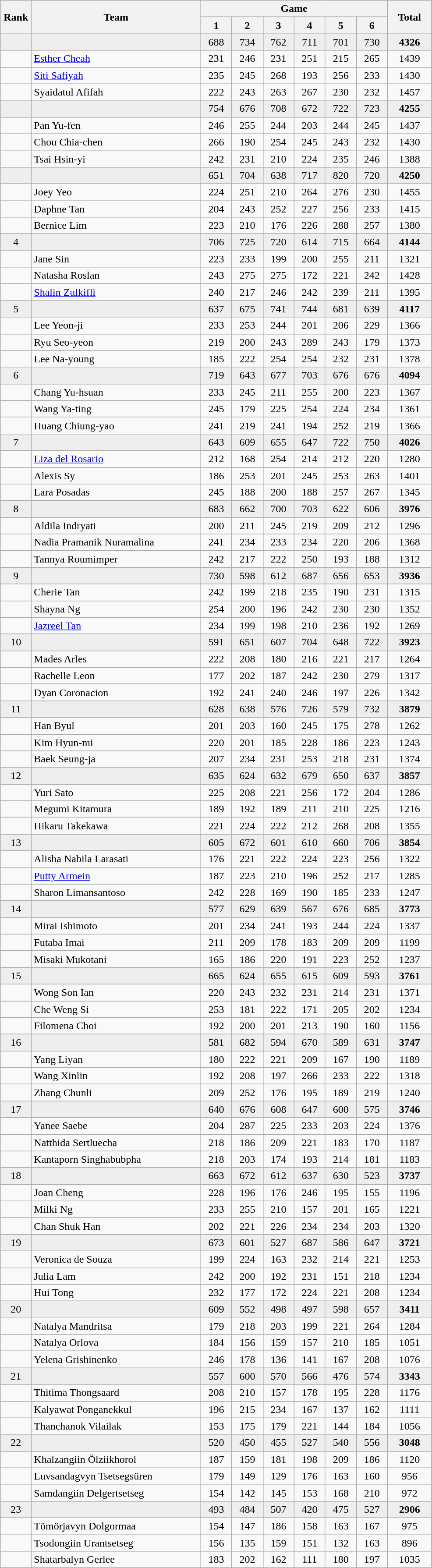<table class=wikitable style="text-align:center">
<tr>
<th rowspan="2" width=40>Rank</th>
<th rowspan="2" width=250>Team</th>
<th colspan="6">Game</th>
<th rowspan="2" width=60>Total</th>
</tr>
<tr>
<th width=40>1</th>
<th width=40>2</th>
<th width=40>3</th>
<th width=40>4</th>
<th width=40>5</th>
<th width=40>6</th>
</tr>
<tr bgcolor=eeeeee>
<td></td>
<td align=left></td>
<td>688</td>
<td>734</td>
<td>762</td>
<td>711</td>
<td>701</td>
<td>730</td>
<td><strong>4326</strong></td>
</tr>
<tr>
<td></td>
<td align=left><a href='#'>Esther Cheah</a></td>
<td>231</td>
<td>246</td>
<td>231</td>
<td>251</td>
<td>215</td>
<td>265</td>
<td>1439</td>
</tr>
<tr>
<td></td>
<td align=left><a href='#'>Siti Safiyah</a></td>
<td>235</td>
<td>245</td>
<td>268</td>
<td>193</td>
<td>256</td>
<td>233</td>
<td>1430</td>
</tr>
<tr>
<td></td>
<td align=left>Syaidatul Afifah</td>
<td>222</td>
<td>243</td>
<td>263</td>
<td>267</td>
<td>230</td>
<td>232</td>
<td>1457</td>
</tr>
<tr bgcolor=eeeeee>
<td></td>
<td align=left></td>
<td>754</td>
<td>676</td>
<td>708</td>
<td>672</td>
<td>722</td>
<td>723</td>
<td><strong>4255</strong></td>
</tr>
<tr>
<td></td>
<td align=left>Pan Yu-fen</td>
<td>246</td>
<td>255</td>
<td>244</td>
<td>203</td>
<td>244</td>
<td>245</td>
<td>1437</td>
</tr>
<tr>
<td></td>
<td align=left>Chou Chia-chen</td>
<td>266</td>
<td>190</td>
<td>254</td>
<td>245</td>
<td>243</td>
<td>232</td>
<td>1430</td>
</tr>
<tr>
<td></td>
<td align=left>Tsai Hsin-yi</td>
<td>242</td>
<td>231</td>
<td>210</td>
<td>224</td>
<td>235</td>
<td>246</td>
<td>1388</td>
</tr>
<tr bgcolor=eeeeee>
<td></td>
<td align=left></td>
<td>651</td>
<td>704</td>
<td>638</td>
<td>717</td>
<td>820</td>
<td>720</td>
<td><strong>4250</strong></td>
</tr>
<tr>
<td></td>
<td align=left>Joey Yeo</td>
<td>224</td>
<td>251</td>
<td>210</td>
<td>264</td>
<td>276</td>
<td>230</td>
<td>1455</td>
</tr>
<tr>
<td></td>
<td align=left>Daphne Tan</td>
<td>204</td>
<td>243</td>
<td>252</td>
<td>227</td>
<td>256</td>
<td>233</td>
<td>1415</td>
</tr>
<tr>
<td></td>
<td align=left>Bernice Lim</td>
<td>223</td>
<td>210</td>
<td>176</td>
<td>226</td>
<td>288</td>
<td>257</td>
<td>1380</td>
</tr>
<tr bgcolor=eeeeee>
<td>4</td>
<td align=left></td>
<td>706</td>
<td>725</td>
<td>720</td>
<td>614</td>
<td>715</td>
<td>664</td>
<td><strong>4144</strong></td>
</tr>
<tr>
<td></td>
<td align=left>Jane Sin</td>
<td>223</td>
<td>233</td>
<td>199</td>
<td>200</td>
<td>255</td>
<td>211</td>
<td>1321</td>
</tr>
<tr>
<td></td>
<td align=left>Natasha Roslan</td>
<td>243</td>
<td>275</td>
<td>275</td>
<td>172</td>
<td>221</td>
<td>242</td>
<td>1428</td>
</tr>
<tr>
<td></td>
<td align=left><a href='#'>Shalin Zulkifli</a></td>
<td>240</td>
<td>217</td>
<td>246</td>
<td>242</td>
<td>239</td>
<td>211</td>
<td>1395</td>
</tr>
<tr bgcolor=eeeeee>
<td>5</td>
<td align=left></td>
<td>637</td>
<td>675</td>
<td>741</td>
<td>744</td>
<td>681</td>
<td>639</td>
<td><strong>4117</strong></td>
</tr>
<tr>
<td></td>
<td align=left>Lee Yeon-ji</td>
<td>233</td>
<td>253</td>
<td>244</td>
<td>201</td>
<td>206</td>
<td>229</td>
<td>1366</td>
</tr>
<tr>
<td></td>
<td align=left>Ryu Seo-yeon</td>
<td>219</td>
<td>200</td>
<td>243</td>
<td>289</td>
<td>243</td>
<td>179</td>
<td>1373</td>
</tr>
<tr>
<td></td>
<td align=left>Lee Na-young</td>
<td>185</td>
<td>222</td>
<td>254</td>
<td>254</td>
<td>232</td>
<td>231</td>
<td>1378</td>
</tr>
<tr bgcolor=eeeeee>
<td>6</td>
<td align=left></td>
<td>719</td>
<td>643</td>
<td>677</td>
<td>703</td>
<td>676</td>
<td>676</td>
<td><strong>4094</strong></td>
</tr>
<tr>
<td></td>
<td align=left>Chang Yu-hsuan</td>
<td>233</td>
<td>245</td>
<td>211</td>
<td>255</td>
<td>200</td>
<td>223</td>
<td>1367</td>
</tr>
<tr>
<td></td>
<td align=left>Wang Ya-ting</td>
<td>245</td>
<td>179</td>
<td>225</td>
<td>254</td>
<td>224</td>
<td>234</td>
<td>1361</td>
</tr>
<tr>
<td></td>
<td align=left>Huang Chiung-yao</td>
<td>241</td>
<td>219</td>
<td>241</td>
<td>194</td>
<td>252</td>
<td>219</td>
<td>1366</td>
</tr>
<tr bgcolor=eeeeee>
<td>7</td>
<td align=left></td>
<td>643</td>
<td>609</td>
<td>655</td>
<td>647</td>
<td>722</td>
<td>750</td>
<td><strong>4026</strong></td>
</tr>
<tr>
<td></td>
<td align=left><a href='#'>Liza del Rosario</a></td>
<td>212</td>
<td>168</td>
<td>254</td>
<td>214</td>
<td>212</td>
<td>220</td>
<td>1280</td>
</tr>
<tr>
<td></td>
<td align=left>Alexis Sy</td>
<td>186</td>
<td>253</td>
<td>201</td>
<td>245</td>
<td>253</td>
<td>263</td>
<td>1401</td>
</tr>
<tr>
<td></td>
<td align=left>Lara Posadas</td>
<td>245</td>
<td>188</td>
<td>200</td>
<td>188</td>
<td>257</td>
<td>267</td>
<td>1345</td>
</tr>
<tr bgcolor=eeeeee>
<td>8</td>
<td align=left></td>
<td>683</td>
<td>662</td>
<td>700</td>
<td>703</td>
<td>622</td>
<td>606</td>
<td><strong>3976</strong></td>
</tr>
<tr>
<td></td>
<td align=left>Aldila Indryati</td>
<td>200</td>
<td>211</td>
<td>245</td>
<td>219</td>
<td>209</td>
<td>212</td>
<td>1296</td>
</tr>
<tr>
<td></td>
<td align=left>Nadia Pramanik Nuramalina</td>
<td>241</td>
<td>234</td>
<td>233</td>
<td>234</td>
<td>220</td>
<td>206</td>
<td>1368</td>
</tr>
<tr>
<td></td>
<td align=left>Tannya Roumimper</td>
<td>242</td>
<td>217</td>
<td>222</td>
<td>250</td>
<td>193</td>
<td>188</td>
<td>1312</td>
</tr>
<tr bgcolor=eeeeee>
<td>9</td>
<td align=left></td>
<td>730</td>
<td>598</td>
<td>612</td>
<td>687</td>
<td>656</td>
<td>653</td>
<td><strong>3936</strong></td>
</tr>
<tr>
<td></td>
<td align=left>Cherie Tan</td>
<td>242</td>
<td>199</td>
<td>218</td>
<td>235</td>
<td>190</td>
<td>231</td>
<td>1315</td>
</tr>
<tr>
<td></td>
<td align=left>Shayna Ng</td>
<td>254</td>
<td>200</td>
<td>196</td>
<td>242</td>
<td>230</td>
<td>230</td>
<td>1352</td>
</tr>
<tr>
<td></td>
<td align=left><a href='#'>Jazreel Tan</a></td>
<td>234</td>
<td>199</td>
<td>198</td>
<td>210</td>
<td>236</td>
<td>192</td>
<td>1269</td>
</tr>
<tr bgcolor=eeeeee>
<td>10</td>
<td align=left></td>
<td>591</td>
<td>651</td>
<td>607</td>
<td>704</td>
<td>648</td>
<td>722</td>
<td><strong>3923</strong></td>
</tr>
<tr>
<td></td>
<td align=left>Mades Arles</td>
<td>222</td>
<td>208</td>
<td>180</td>
<td>216</td>
<td>221</td>
<td>217</td>
<td>1264</td>
</tr>
<tr>
<td></td>
<td align=left>Rachelle Leon</td>
<td>177</td>
<td>202</td>
<td>187</td>
<td>242</td>
<td>230</td>
<td>279</td>
<td>1317</td>
</tr>
<tr>
<td></td>
<td align=left>Dyan Coronacion</td>
<td>192</td>
<td>241</td>
<td>240</td>
<td>246</td>
<td>197</td>
<td>226</td>
<td>1342</td>
</tr>
<tr bgcolor=eeeeee>
<td>11</td>
<td align=left></td>
<td>628</td>
<td>638</td>
<td>576</td>
<td>726</td>
<td>579</td>
<td>732</td>
<td><strong>3879</strong></td>
</tr>
<tr>
<td></td>
<td align=left>Han Byul</td>
<td>201</td>
<td>203</td>
<td>160</td>
<td>245</td>
<td>175</td>
<td>278</td>
<td>1262</td>
</tr>
<tr>
<td></td>
<td align=left>Kim Hyun-mi</td>
<td>220</td>
<td>201</td>
<td>185</td>
<td>228</td>
<td>186</td>
<td>223</td>
<td>1243</td>
</tr>
<tr>
<td></td>
<td align=left>Baek Seung-ja</td>
<td>207</td>
<td>234</td>
<td>231</td>
<td>253</td>
<td>218</td>
<td>231</td>
<td>1374</td>
</tr>
<tr bgcolor=eeeeee>
<td>12</td>
<td align=left></td>
<td>635</td>
<td>624</td>
<td>632</td>
<td>679</td>
<td>650</td>
<td>637</td>
<td><strong>3857</strong></td>
</tr>
<tr>
<td></td>
<td align=left>Yuri Sato</td>
<td>225</td>
<td>208</td>
<td>221</td>
<td>256</td>
<td>172</td>
<td>204</td>
<td>1286</td>
</tr>
<tr>
<td></td>
<td align=left>Megumi Kitamura</td>
<td>189</td>
<td>192</td>
<td>189</td>
<td>211</td>
<td>210</td>
<td>225</td>
<td>1216</td>
</tr>
<tr>
<td></td>
<td align=left>Hikaru Takekawa</td>
<td>221</td>
<td>224</td>
<td>222</td>
<td>212</td>
<td>268</td>
<td>208</td>
<td>1355</td>
</tr>
<tr bgcolor=eeeeee>
<td>13</td>
<td align=left></td>
<td>605</td>
<td>672</td>
<td>601</td>
<td>610</td>
<td>660</td>
<td>706</td>
<td><strong>3854</strong></td>
</tr>
<tr>
<td></td>
<td align=left>Alisha Nabila Larasati</td>
<td>176</td>
<td>221</td>
<td>222</td>
<td>224</td>
<td>223</td>
<td>256</td>
<td>1322</td>
</tr>
<tr>
<td></td>
<td align=left><a href='#'>Putty Armein</a></td>
<td>187</td>
<td>223</td>
<td>210</td>
<td>196</td>
<td>252</td>
<td>217</td>
<td>1285</td>
</tr>
<tr>
<td></td>
<td align=left>Sharon Limansantoso</td>
<td>242</td>
<td>228</td>
<td>169</td>
<td>190</td>
<td>185</td>
<td>233</td>
<td>1247</td>
</tr>
<tr bgcolor=eeeeee>
<td>14</td>
<td align=left></td>
<td>577</td>
<td>629</td>
<td>639</td>
<td>567</td>
<td>676</td>
<td>685</td>
<td><strong>3773</strong></td>
</tr>
<tr>
<td></td>
<td align=left>Mirai Ishimoto</td>
<td>201</td>
<td>234</td>
<td>241</td>
<td>193</td>
<td>244</td>
<td>224</td>
<td>1337</td>
</tr>
<tr>
<td></td>
<td align=left>Futaba Imai</td>
<td>211</td>
<td>209</td>
<td>178</td>
<td>183</td>
<td>209</td>
<td>209</td>
<td>1199</td>
</tr>
<tr>
<td></td>
<td align=left>Misaki Mukotani</td>
<td>165</td>
<td>186</td>
<td>220</td>
<td>191</td>
<td>223</td>
<td>252</td>
<td>1237</td>
</tr>
<tr bgcolor=eeeeee>
<td>15</td>
<td align=left></td>
<td>665</td>
<td>624</td>
<td>655</td>
<td>615</td>
<td>609</td>
<td>593</td>
<td><strong>3761</strong></td>
</tr>
<tr>
<td></td>
<td align=left>Wong Son Ian</td>
<td>220</td>
<td>243</td>
<td>232</td>
<td>231</td>
<td>214</td>
<td>231</td>
<td>1371</td>
</tr>
<tr>
<td></td>
<td align=left>Che Weng Si</td>
<td>253</td>
<td>181</td>
<td>222</td>
<td>171</td>
<td>205</td>
<td>202</td>
<td>1234</td>
</tr>
<tr>
<td></td>
<td align=left>Filomena Choi</td>
<td>192</td>
<td>200</td>
<td>201</td>
<td>213</td>
<td>190</td>
<td>160</td>
<td>1156</td>
</tr>
<tr bgcolor=eeeeee>
<td>16</td>
<td align=left></td>
<td>581</td>
<td>682</td>
<td>594</td>
<td>670</td>
<td>589</td>
<td>631</td>
<td><strong>3747</strong></td>
</tr>
<tr>
<td></td>
<td align=left>Yang Liyan</td>
<td>180</td>
<td>222</td>
<td>221</td>
<td>209</td>
<td>167</td>
<td>190</td>
<td>1189</td>
</tr>
<tr>
<td></td>
<td align=left>Wang Xinlin</td>
<td>192</td>
<td>208</td>
<td>197</td>
<td>266</td>
<td>233</td>
<td>222</td>
<td>1318</td>
</tr>
<tr>
<td></td>
<td align=left>Zhang Chunli</td>
<td>209</td>
<td>252</td>
<td>176</td>
<td>195</td>
<td>189</td>
<td>219</td>
<td>1240</td>
</tr>
<tr bgcolor=eeeeee>
<td>17</td>
<td align=left></td>
<td>640</td>
<td>676</td>
<td>608</td>
<td>647</td>
<td>600</td>
<td>575</td>
<td><strong>3746</strong></td>
</tr>
<tr>
<td></td>
<td align=left>Yanee Saebe</td>
<td>204</td>
<td>287</td>
<td>225</td>
<td>233</td>
<td>203</td>
<td>224</td>
<td>1376</td>
</tr>
<tr>
<td></td>
<td align=left>Natthida Sertluecha</td>
<td>218</td>
<td>186</td>
<td>209</td>
<td>221</td>
<td>183</td>
<td>170</td>
<td>1187</td>
</tr>
<tr>
<td></td>
<td align=left>Kantaporn Singhabubpha</td>
<td>218</td>
<td>203</td>
<td>174</td>
<td>193</td>
<td>214</td>
<td>181</td>
<td>1183</td>
</tr>
<tr bgcolor=eeeeee>
<td>18</td>
<td align=left></td>
<td>663</td>
<td>672</td>
<td>612</td>
<td>637</td>
<td>630</td>
<td>523</td>
<td><strong>3737</strong></td>
</tr>
<tr>
<td></td>
<td align=left>Joan Cheng</td>
<td>228</td>
<td>196</td>
<td>176</td>
<td>246</td>
<td>195</td>
<td>155</td>
<td>1196</td>
</tr>
<tr>
<td></td>
<td align=left>Milki Ng</td>
<td>233</td>
<td>255</td>
<td>210</td>
<td>157</td>
<td>201</td>
<td>165</td>
<td>1221</td>
</tr>
<tr>
<td></td>
<td align=left>Chan Shuk Han</td>
<td>202</td>
<td>221</td>
<td>226</td>
<td>234</td>
<td>234</td>
<td>203</td>
<td>1320</td>
</tr>
<tr bgcolor=eeeeee>
<td>19</td>
<td align=left></td>
<td>673</td>
<td>601</td>
<td>527</td>
<td>687</td>
<td>586</td>
<td>647</td>
<td><strong>3721</strong></td>
</tr>
<tr>
<td></td>
<td align=left>Veronica de Souza</td>
<td>199</td>
<td>224</td>
<td>163</td>
<td>232</td>
<td>214</td>
<td>221</td>
<td>1253</td>
</tr>
<tr>
<td></td>
<td align=left>Julia Lam</td>
<td>242</td>
<td>200</td>
<td>192</td>
<td>231</td>
<td>151</td>
<td>218</td>
<td>1234</td>
</tr>
<tr>
<td></td>
<td align=left>Hui Tong</td>
<td>232</td>
<td>177</td>
<td>172</td>
<td>224</td>
<td>221</td>
<td>208</td>
<td>1234</td>
</tr>
<tr bgcolor=eeeeee>
<td>20</td>
<td align=left></td>
<td>609</td>
<td>552</td>
<td>498</td>
<td>497</td>
<td>598</td>
<td>657</td>
<td><strong>3411</strong></td>
</tr>
<tr>
<td></td>
<td align=left>Natalya Mandritsa</td>
<td>179</td>
<td>218</td>
<td>203</td>
<td>199</td>
<td>221</td>
<td>264</td>
<td>1284</td>
</tr>
<tr>
<td></td>
<td align=left>Natalya Orlova</td>
<td>184</td>
<td>156</td>
<td>159</td>
<td>157</td>
<td>210</td>
<td>185</td>
<td>1051</td>
</tr>
<tr>
<td></td>
<td align=left>Yelena Grishinenko</td>
<td>246</td>
<td>178</td>
<td>136</td>
<td>141</td>
<td>167</td>
<td>208</td>
<td>1076</td>
</tr>
<tr bgcolor=eeeeee>
<td>21</td>
<td align=left></td>
<td>557</td>
<td>600</td>
<td>570</td>
<td>566</td>
<td>476</td>
<td>574</td>
<td><strong>3343</strong></td>
</tr>
<tr>
<td></td>
<td align=left>Thitima Thongsaard</td>
<td>208</td>
<td>210</td>
<td>157</td>
<td>178</td>
<td>195</td>
<td>228</td>
<td>1176</td>
</tr>
<tr>
<td></td>
<td align=left>Kalyawat Ponganekkul</td>
<td>196</td>
<td>215</td>
<td>234</td>
<td>167</td>
<td>137</td>
<td>162</td>
<td>1111</td>
</tr>
<tr>
<td></td>
<td align=left>Thanchanok Vilailak</td>
<td>153</td>
<td>175</td>
<td>179</td>
<td>221</td>
<td>144</td>
<td>184</td>
<td>1056</td>
</tr>
<tr bgcolor=eeeeee>
<td>22</td>
<td align=left></td>
<td>520</td>
<td>450</td>
<td>455</td>
<td>527</td>
<td>540</td>
<td>556</td>
<td><strong>3048</strong></td>
</tr>
<tr>
<td></td>
<td align=left>Khalzangiin Ölziikhorol</td>
<td>187</td>
<td>159</td>
<td>181</td>
<td>198</td>
<td>209</td>
<td>186</td>
<td>1120</td>
</tr>
<tr>
<td></td>
<td align=left>Luvsandagvyn Tsetsegsüren</td>
<td>179</td>
<td>149</td>
<td>129</td>
<td>176</td>
<td>163</td>
<td>160</td>
<td>956</td>
</tr>
<tr>
<td></td>
<td align=left>Samdangiin Delgertsetseg</td>
<td>154</td>
<td>142</td>
<td>145</td>
<td>153</td>
<td>168</td>
<td>210</td>
<td>972</td>
</tr>
<tr bgcolor=eeeeee>
<td>23</td>
<td align=left></td>
<td>493</td>
<td>484</td>
<td>507</td>
<td>420</td>
<td>475</td>
<td>527</td>
<td><strong>2906</strong></td>
</tr>
<tr>
<td></td>
<td align=left>Tömörjavyn Dolgormaa</td>
<td>154</td>
<td>147</td>
<td>186</td>
<td>158</td>
<td>163</td>
<td>167</td>
<td>975</td>
</tr>
<tr>
<td></td>
<td align=left>Tsodongiin Urantsetseg</td>
<td>156</td>
<td>135</td>
<td>159</td>
<td>151</td>
<td>132</td>
<td>163</td>
<td>896</td>
</tr>
<tr>
<td></td>
<td align=left>Shatarbalyn Gerlee</td>
<td>183</td>
<td>202</td>
<td>162</td>
<td>111</td>
<td>180</td>
<td>197</td>
<td>1035</td>
</tr>
</table>
